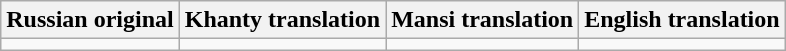<table class="wikitable">
<tr>
<th>Russian original</th>
<th>Khanty translation</th>
<th>Mansi translation</th>
<th>English translation</th>
</tr>
<tr style="vertical-align:top; white-space:nowrap;">
<td></td>
<td></td>
<td></td>
<td></td>
</tr>
</table>
